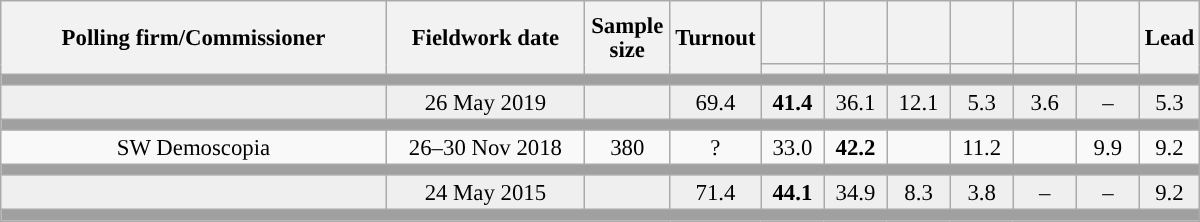<table class="wikitable collapsible collapsed" style="text-align:center; font-size:95%; line-height:16px;">
<tr style="height:42px;">
<th style="width:250px;" rowspan="2">Polling firm/Commissioner</th>
<th style="width:125px;" rowspan="2">Fieldwork date</th>
<th style="width:50px;" rowspan="2">Sample size</th>
<th style="width:45px;" rowspan="2">Turnout</th>
<th style="width:35px;"></th>
<th style="width:35px;"></th>
<th style="width:35px;"></th>
<th style="width:35px;"></th>
<th style="width:35px;"></th>
<th style="width:35px;"></th>
<th style="width:30px;" rowspan="2">Lead</th>
</tr>
<tr>
<th style="color:inherit;background:"></th>
<th style="color:inherit;background:"></th>
<th style="color:inherit;background:"></th>
<th style="color:inherit;background:"></th>
<th style="color:inherit;background:"></th>
<th style="color:inherit;background:"></th>
</tr>
<tr>
<td colspan="11" style="background:#A0A0A0"></td>
</tr>
<tr style="background:#EFEFEF;">
<td><strong></strong></td>
<td>26 May 2019</td>
<td></td>
<td>69.4</td>
<td><strong>41.4</strong><br></td>
<td>36.1<br></td>
<td>12.1<br></td>
<td>5.3<br></td>
<td>3.6<br></td>
<td>–</td>
<td style="background:">5.3</td>
</tr>
<tr>
<td colspan="11" style="background:#A0A0A0"></td>
</tr>
<tr>
<td>SW Demoscopia</td>
<td>26–30 Nov 2018</td>
<td>380</td>
<td>?</td>
<td>33.0<br></td>
<td><strong>42.2</strong><br></td>
<td></td>
<td>11.2<br></td>
<td></td>
<td>9.9<br></td>
<td style="background:">9.2</td>
</tr>
<tr>
<td colspan="11" style="background:#A0A0A0"></td>
</tr>
<tr style="background:#EFEFEF;">
<td><strong></strong></td>
<td>24 May 2015</td>
<td></td>
<td>71.4</td>
<td><strong>44.1</strong><br></td>
<td>34.9<br></td>
<td>8.3<br></td>
<td>3.8<br></td>
<td>–</td>
<td>–</td>
<td style="background:">9.2</td>
</tr>
<tr>
<td colspan="11" style="background:#A0A0A0"></td>
</tr>
</table>
